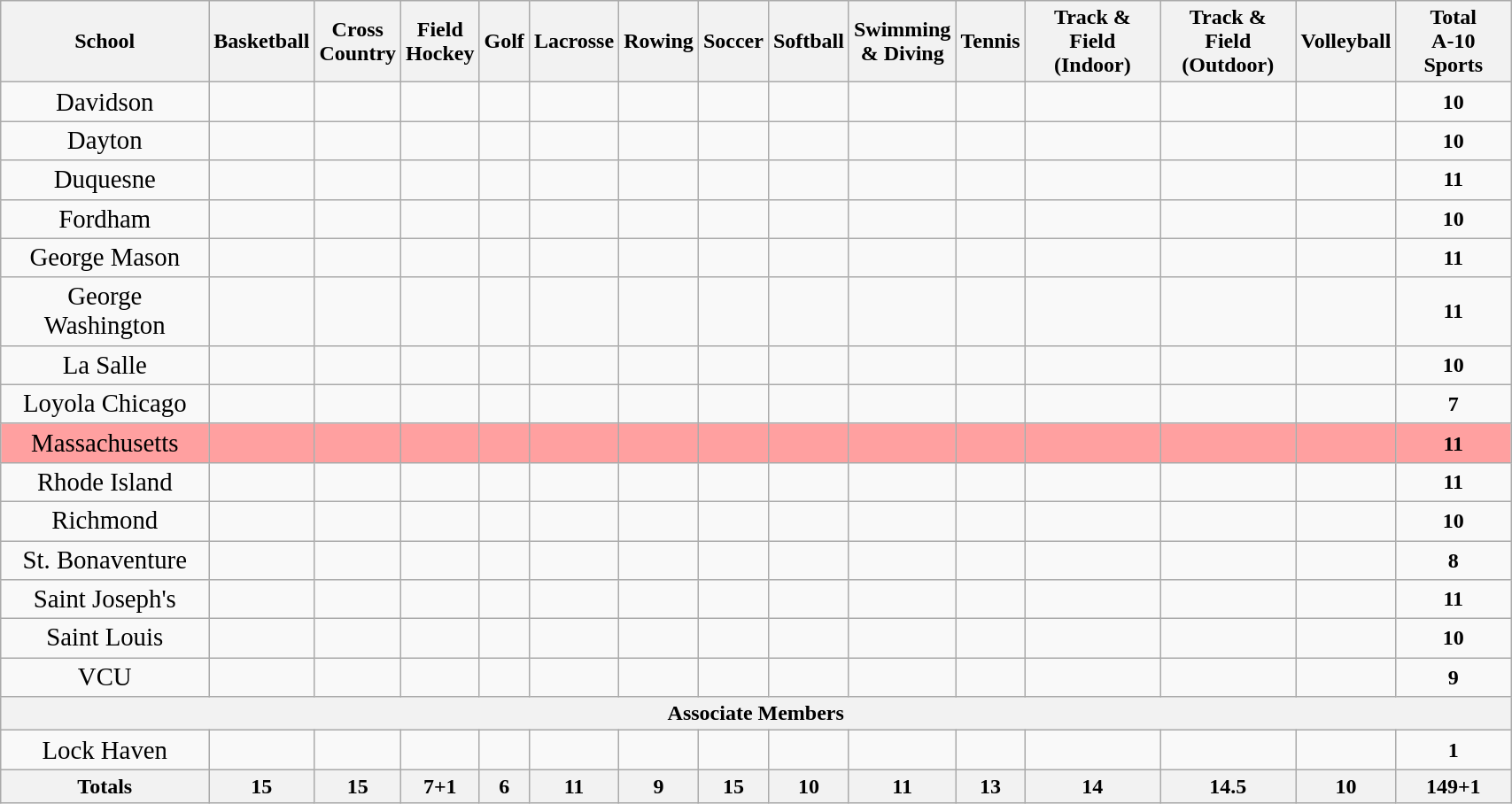<table class="wikitable" style="text-align:center; width:90%">
<tr>
<th>School</th>
<th>Basketball</th>
<th>Cross<br>Country</th>
<th>Field<br>Hockey</th>
<th>Golf</th>
<th>Lacrosse</th>
<th>Rowing</th>
<th>Soccer</th>
<th>Softball</th>
<th>Swimming<br>& Diving</th>
<th>Tennis</th>
<th>Track & Field<br>(Indoor)</th>
<th>Track & Field<br>(Outdoor)</th>
<th>Volleyball</th>
<th>Total<br>A-10 Sports</th>
</tr>
<tr>
<td><big>Davidson</big></td>
<td></td>
<td></td>
<td></td>
<td></td>
<td></td>
<td></td>
<td></td>
<td></td>
<td></td>
<td></td>
<td></td>
<td></td>
<td></td>
<td><strong>10</strong></td>
</tr>
<tr>
<td><big>Dayton</big></td>
<td></td>
<td></td>
<td></td>
<td></td>
<td></td>
<td></td>
<td></td>
<td></td>
<td></td>
<td></td>
<td></td>
<td></td>
<td></td>
<td><strong>10</strong></td>
</tr>
<tr>
<td><big>Duquesne</big></td>
<td></td>
<td></td>
<td></td>
<td></td>
<td></td>
<td></td>
<td></td>
<td></td>
<td></td>
<td></td>
<td></td>
<td></td>
<td></td>
<td><strong>11</strong></td>
</tr>
<tr>
<td><big>Fordham</big></td>
<td></td>
<td></td>
<td></td>
<td></td>
<td></td>
<td></td>
<td></td>
<td></td>
<td></td>
<td></td>
<td></td>
<td></td>
<td></td>
<td><strong>10</strong></td>
</tr>
<tr>
<td><big>George Mason</big></td>
<td></td>
<td></td>
<td></td>
<td></td>
<td></td>
<td></td>
<td></td>
<td></td>
<td></td>
<td></td>
<td></td>
<td></td>
<td></td>
<td><strong>11</strong></td>
</tr>
<tr>
<td><big>George Washington</big></td>
<td></td>
<td></td>
<td></td>
<td></td>
<td></td>
<td></td>
<td></td>
<td></td>
<td></td>
<td></td>
<td></td>
<td></td>
<td></td>
<td><strong>11</strong></td>
</tr>
<tr>
<td><big>La Salle</big></td>
<td></td>
<td></td>
<td></td>
<td></td>
<td></td>
<td></td>
<td></td>
<td></td>
<td></td>
<td></td>
<td></td>
<td></td>
<td></td>
<td><strong>10</strong></td>
</tr>
<tr>
<td><big>Loyola Chicago</big></td>
<td></td>
<td></td>
<td></td>
<td></td>
<td></td>
<td></td>
<td></td>
<td></td>
<td></td>
<td></td>
<td></td>
<td></td>
<td></td>
<td><strong>7</strong></td>
</tr>
<tr bgcolor=#ffa0a0>
<td><big>Massachusetts</big></td>
<td></td>
<td></td>
<td></td>
<td></td>
<td></td>
<td></td>
<td></td>
<td></td>
<td></td>
<td></td>
<td></td>
<td></td>
<td></td>
<td><strong>11</strong></td>
</tr>
<tr>
<td><big>Rhode Island</big></td>
<td></td>
<td></td>
<td></td>
<td></td>
<td></td>
<td></td>
<td></td>
<td></td>
<td></td>
<td></td>
<td></td>
<td></td>
<td></td>
<td><strong>11</strong></td>
</tr>
<tr>
<td><big>Richmond</big></td>
<td></td>
<td></td>
<td></td>
<td></td>
<td></td>
<td></td>
<td></td>
<td></td>
<td></td>
<td></td>
<td></td>
<td></td>
<td></td>
<td><strong>10</strong></td>
</tr>
<tr>
<td><big>St. Bonaventure</big></td>
<td></td>
<td></td>
<td></td>
<td></td>
<td></td>
<td></td>
<td></td>
<td></td>
<td></td>
<td></td>
<td></td>
<td></td>
<td></td>
<td><strong>8</strong></td>
</tr>
<tr>
<td><big>Saint Joseph's</big></td>
<td></td>
<td></td>
<td></td>
<td></td>
<td></td>
<td></td>
<td></td>
<td></td>
<td></td>
<td></td>
<td></td>
<td></td>
<td></td>
<td><strong>11</strong></td>
</tr>
<tr>
<td><big>Saint Louis</big></td>
<td></td>
<td></td>
<td></td>
<td></td>
<td></td>
<td></td>
<td></td>
<td></td>
<td></td>
<td></td>
<td></td>
<td></td>
<td></td>
<td><strong>10</strong></td>
</tr>
<tr>
<td><big>VCU</big></td>
<td></td>
<td></td>
<td></td>
<td></td>
<td></td>
<td></td>
<td></td>
<td></td>
<td></td>
<td></td>
<td></td>
<td></td>
<td></td>
<td><strong>9</strong></td>
</tr>
<tr>
<th colspan="15">Associate Members</th>
</tr>
<tr>
<td><big>Lock Haven</big></td>
<td></td>
<td></td>
<td></td>
<td></td>
<td></td>
<td></td>
<td></td>
<td></td>
<td></td>
<td></td>
<td></td>
<td></td>
<td></td>
<td><strong>1</strong></td>
</tr>
<tr>
<th>Totals</th>
<th>15</th>
<th>15</th>
<th>7+1</th>
<th>6</th>
<th>11</th>
<th>9</th>
<th>15</th>
<th>10</th>
<th>11</th>
<th>13</th>
<th>14</th>
<th>14.5</th>
<th>10</th>
<th>149+1</th>
</tr>
</table>
